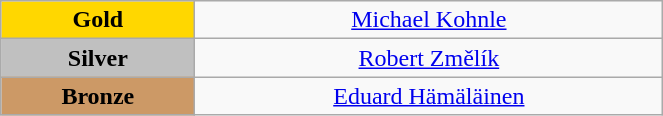<table class="wikitable" style="text-align:center; " width="35%">
<tr>
<td bgcolor="gold"><strong>Gold</strong></td>
<td><a href='#'>Michael Kohnle</a><br>  <small><em></em></small></td>
</tr>
<tr>
<td bgcolor="silver"><strong>Silver</strong></td>
<td><a href='#'>Robert Změlík</a><br>  <small><em></em></small></td>
</tr>
<tr>
<td bgcolor="CC9966"><strong>Bronze</strong></td>
<td><a href='#'>Eduard Hämäläinen</a><br>  <small><em></em></small></td>
</tr>
</table>
